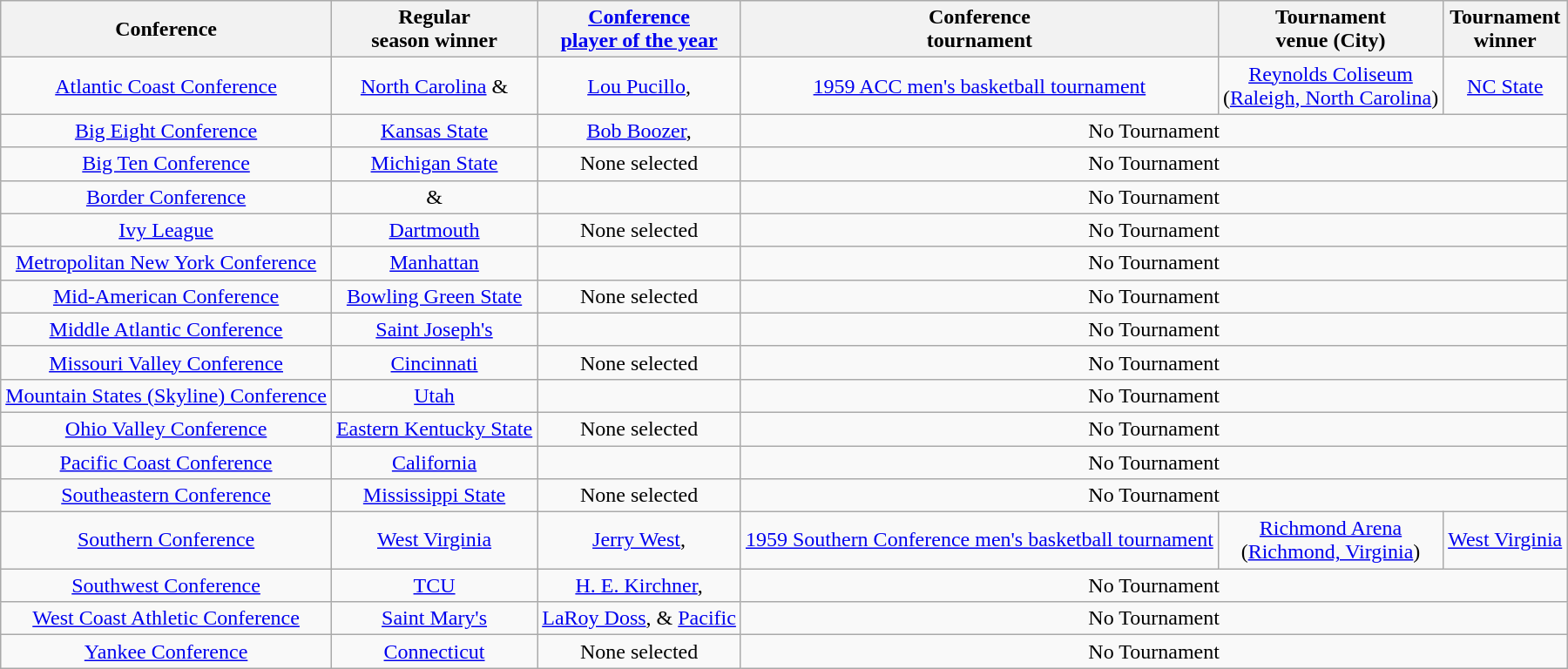<table class="wikitable" style="text-align:center;">
<tr>
<th>Conference</th>
<th>Regular <br> season winner</th>
<th><a href='#'>Conference <br> player of the year</a></th>
<th>Conference <br> tournament</th>
<th>Tournament <br> venue (City)</th>
<th>Tournament <br> winner</th>
</tr>
<tr>
<td><a href='#'>Atlantic Coast Conference</a></td>
<td><a href='#'>North Carolina</a> & </td>
<td><a href='#'>Lou Pucillo</a>, </td>
<td><a href='#'>1959 ACC men's basketball tournament</a></td>
<td><a href='#'>Reynolds Coliseum</a><br>(<a href='#'>Raleigh, North Carolina</a>)</td>
<td><a href='#'>NC State</a></td>
</tr>
<tr>
<td><a href='#'>Big Eight Conference</a></td>
<td><a href='#'>Kansas State</a></td>
<td><a href='#'>Bob Boozer</a>, </td>
<td colspan=3>No Tournament</td>
</tr>
<tr>
<td><a href='#'>Big Ten Conference</a></td>
<td><a href='#'>Michigan State</a></td>
<td>None selected</td>
<td colspan=3>No Tournament</td>
</tr>
<tr>
<td><a href='#'>Border Conference</a></td>
<td>  & </td>
<td></td>
<td colspan=3>No Tournament</td>
</tr>
<tr>
<td><a href='#'>Ivy League</a></td>
<td><a href='#'>Dartmouth</a></td>
<td>None selected</td>
<td colspan=3>No Tournament</td>
</tr>
<tr>
<td><a href='#'>Metropolitan New York Conference</a></td>
<td><a href='#'>Manhattan</a></td>
<td></td>
<td colspan=3>No Tournament</td>
</tr>
<tr>
<td><a href='#'>Mid-American Conference</a></td>
<td><a href='#'>Bowling Green State</a></td>
<td>None selected</td>
<td colspan=3>No Tournament</td>
</tr>
<tr>
<td><a href='#'>Middle Atlantic Conference</a></td>
<td><a href='#'>Saint Joseph's</a></td>
<td></td>
<td colspan=3>No Tournament</td>
</tr>
<tr>
<td><a href='#'>Missouri Valley Conference</a></td>
<td><a href='#'>Cincinnati</a></td>
<td>None selected</td>
<td colspan=3>No Tournament</td>
</tr>
<tr>
<td><a href='#'>Mountain States (Skyline) Conference</a></td>
<td><a href='#'>Utah</a></td>
<td></td>
<td colspan=3>No Tournament</td>
</tr>
<tr>
<td><a href='#'>Ohio Valley Conference</a></td>
<td><a href='#'>Eastern Kentucky State</a></td>
<td>None selected</td>
<td colspan=3>No Tournament</td>
</tr>
<tr>
<td><a href='#'>Pacific Coast Conference</a></td>
<td><a href='#'>California</a></td>
<td></td>
<td colspan=3>No Tournament</td>
</tr>
<tr>
<td><a href='#'>Southeastern Conference</a></td>
<td><a href='#'>Mississippi State</a></td>
<td>None selected</td>
<td colspan=3>No Tournament</td>
</tr>
<tr>
<td><a href='#'>Southern Conference</a></td>
<td><a href='#'>West Virginia</a></td>
<td><a href='#'>Jerry West</a>, </td>
<td><a href='#'>1959 Southern Conference men's basketball tournament</a></td>
<td><a href='#'>Richmond Arena</a><br>(<a href='#'>Richmond, Virginia</a>)</td>
<td><a href='#'>West Virginia</a></td>
</tr>
<tr>
<td><a href='#'>Southwest Conference</a></td>
<td><a href='#'>TCU</a></td>
<td><a href='#'>H. E. Kirchner</a>, </td>
<td colspan=3>No Tournament</td>
</tr>
<tr>
<td><a href='#'>West Coast Athletic Conference</a></td>
<td><a href='#'>Saint Mary's</a></td>
<td><a href='#'>LaRoy Doss</a>,  &  <a href='#'>Pacific</a></td>
<td colspan=3>No Tournament</td>
</tr>
<tr>
<td><a href='#'>Yankee Conference</a></td>
<td><a href='#'>Connecticut</a></td>
<td>None selected</td>
<td colspan=3>No Tournament</td>
</tr>
</table>
